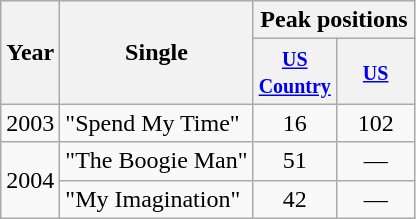<table class="wikitable">
<tr>
<th rowspan="2">Year</th>
<th rowspan="2">Single</th>
<th colspan="2">Peak positions</th>
</tr>
<tr>
<th width="45"><small><a href='#'>US Country</a></small></th>
<th width="45"><small><a href='#'>US</a></small></th>
</tr>
<tr>
<td>2003</td>
<td>"Spend My Time"</td>
<td align="center">16</td>
<td align="center">102</td>
</tr>
<tr>
<td rowspan="2">2004</td>
<td>"The Boogie Man"</td>
<td align="center">51</td>
<td align="center">—</td>
</tr>
<tr>
<td>"My Imagination"</td>
<td align="center">42</td>
<td align="center">—</td>
</tr>
</table>
